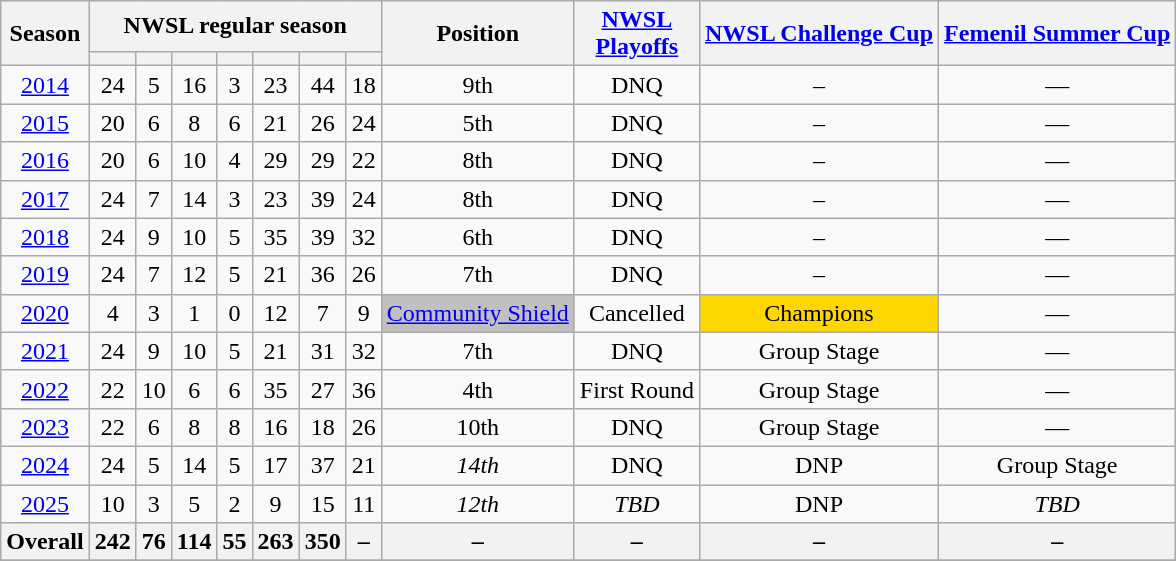<table class="wikitable sortable" style="text-align: center">
<tr>
<th scope="col" rowspan="2">Season</th>
<th colspan="7" class="unsortable">NWSL regular season</th>
<th scope="col" rowspan=2 class="unsortable">Position</th>
<th scope="col" rowspan=2 class="unsortable"><a href='#'>NWSL<br>Playoffs</a></th>
<th scope="col" rowspan=2 class="unsortable"><a href='#'>NWSL Challenge Cup</a></th>
<th scope="col" rowspan=2 class="unsortable"><a href='#'>Femenil Summer Cup</a></th>
</tr>
<tr>
<th></th>
<th></th>
<th></th>
<th></th>
<th></th>
<th></th>
<th></th>
</tr>
<tr>
<td><a href='#'>2014</a></td>
<td>24</td>
<td>5</td>
<td>16</td>
<td>3</td>
<td>23</td>
<td>44</td>
<td>18</td>
<td>9th</td>
<td>DNQ</td>
<td>–</td>
<td>—</td>
</tr>
<tr>
<td><a href='#'>2015</a></td>
<td>20</td>
<td>6</td>
<td>8</td>
<td>6</td>
<td>21</td>
<td>26</td>
<td>24</td>
<td>5th</td>
<td>DNQ</td>
<td>–</td>
<td>—</td>
</tr>
<tr>
<td><a href='#'>2016</a></td>
<td>20</td>
<td>6</td>
<td>10</td>
<td>4</td>
<td>29</td>
<td>29</td>
<td>22</td>
<td>8th</td>
<td>DNQ</td>
<td>–</td>
<td>—</td>
</tr>
<tr>
<td><a href='#'>2017</a></td>
<td>24</td>
<td>7</td>
<td>14</td>
<td>3</td>
<td>23</td>
<td>39</td>
<td>24</td>
<td>8th</td>
<td>DNQ</td>
<td>–</td>
<td>—</td>
</tr>
<tr>
<td><a href='#'>2018</a></td>
<td>24</td>
<td>9</td>
<td>10</td>
<td>5</td>
<td>35</td>
<td>39</td>
<td>32</td>
<td>6th</td>
<td>DNQ</td>
<td>–</td>
<td>—</td>
</tr>
<tr>
<td><a href='#'>2019</a></td>
<td>24</td>
<td>7</td>
<td>12</td>
<td>5</td>
<td>21</td>
<td>36</td>
<td>26</td>
<td>7th</td>
<td>DNQ</td>
<td>–</td>
<td>—</td>
</tr>
<tr>
<td><a href='#'>2020</a></td>
<td>4</td>
<td>3</td>
<td>1</td>
<td>0</td>
<td>12</td>
<td>7</td>
<td>9</td>
<td bgcolor=silver><a href='#'>Community Shield</a></td>
<td>Cancelled</td>
<td bgcolor=gold>Champions</td>
<td>—</td>
</tr>
<tr>
<td><a href='#'>2021</a></td>
<td>24</td>
<td>9</td>
<td>10</td>
<td>5</td>
<td>21</td>
<td>31</td>
<td>32</td>
<td>7th</td>
<td>DNQ</td>
<td>Group Stage</td>
<td>—</td>
</tr>
<tr>
<td><a href='#'>2022</a></td>
<td>22</td>
<td>10</td>
<td>6</td>
<td>6</td>
<td>35</td>
<td>27</td>
<td>36</td>
<td>4th</td>
<td>First Round</td>
<td>Group Stage</td>
<td>—</td>
</tr>
<tr>
<td><a href='#'>2023</a></td>
<td>22</td>
<td>6</td>
<td>8</td>
<td>8</td>
<td>16</td>
<td>18</td>
<td>26</td>
<td>10th</td>
<td>DNQ</td>
<td>Group Stage</td>
<td>—</td>
</tr>
<tr>
<td><a href='#'>2024</a></td>
<td>24</td>
<td>5</td>
<td>14</td>
<td>5</td>
<td>17</td>
<td>37</td>
<td>21</td>
<td><em>14th</em></td>
<td>DNQ</td>
<td>DNP</td>
<td>Group Stage</td>
</tr>
<tr>
<td><a href='#'>2025</a></td>
<td>10</td>
<td>3</td>
<td>5</td>
<td>2</td>
<td>9</td>
<td>15</td>
<td>11</td>
<td><em>12th</em></td>
<td><em>TBD</em></td>
<td>DNP</td>
<td><em>TBD</em></td>
</tr>
<tr>
<th>Overall</th>
<th>242</th>
<th>76</th>
<th>114</th>
<th>55</th>
<th>263</th>
<th>350</th>
<th>–</th>
<th>–</th>
<th>–</th>
<th>–</th>
<th>–</th>
</tr>
<tr>
</tr>
</table>
